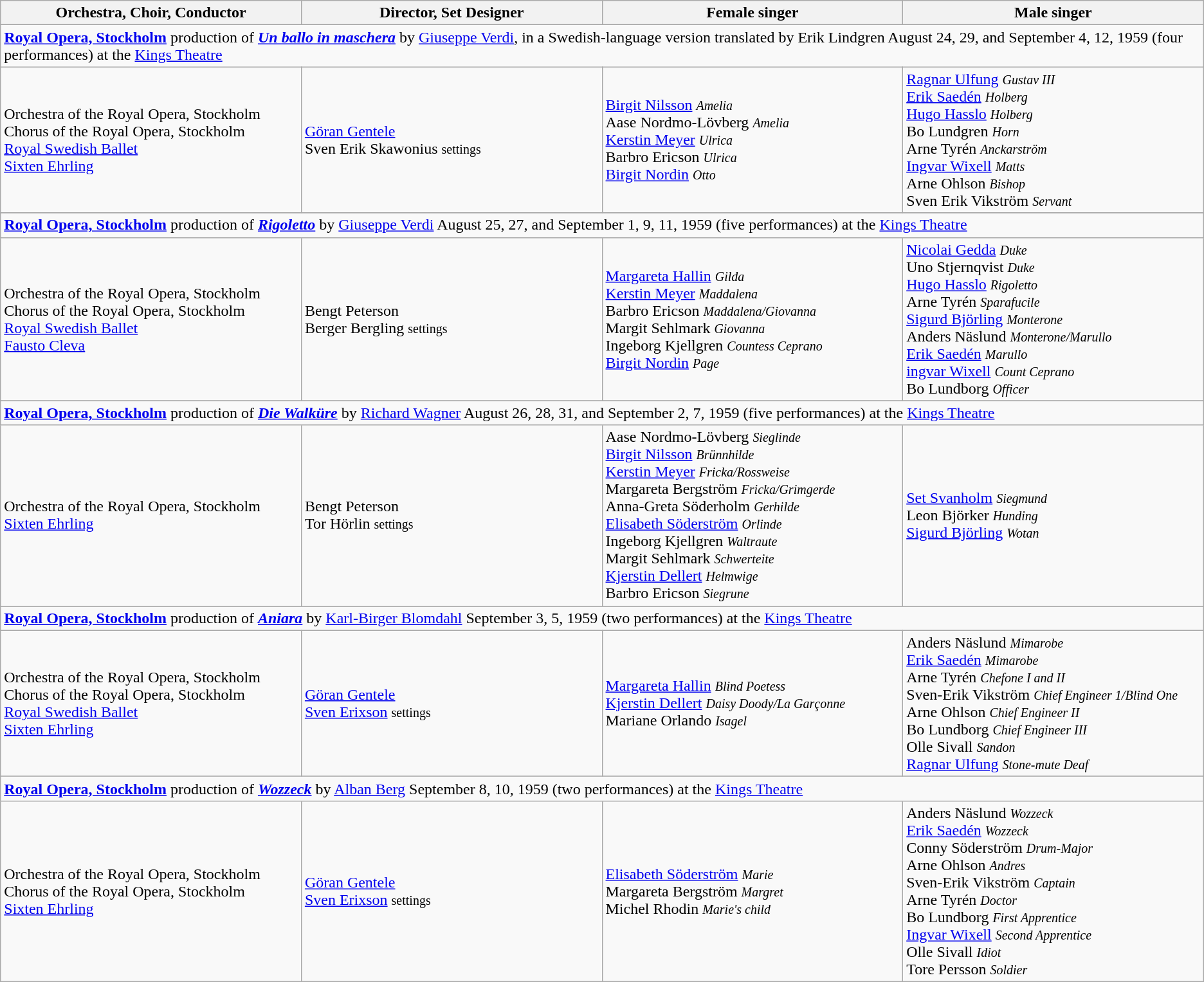<table class="wikitable toptextcells">
<tr class="hintergrundfarbe5">
<th style="width:25%;">Orchestra, Choir, Conductor</th>
<th style="width:25%;">Director, Set Designer</th>
<th style="width:25%;">Female singer</th>
<th style="width:25%;">Male singer</th>
</tr>
<tr>
</tr>
<tr class="hintergrundfarbe8">
<td colspan="9"><strong><a href='#'>Royal Opera, Stockholm</a></strong> production of <strong><em><a href='#'>Un ballo in maschera</a></em></strong> by <a href='#'>Giuseppe Verdi</a>, in a Swedish-language version translated by Erik Lindgren August 24, 29, and September 4, 12,  1959 (four performances) at the <a href='#'>Kings Theatre</a></td>
</tr>
<tr>
<td>Orchestra of the Royal Opera, Stockholm<br>Chorus of the Royal Opera, Stockholm<br><a href='#'>Royal Swedish Ballet</a><br><a href='#'>Sixten Ehrling</a></td>
<td><a href='#'>Göran Gentele</a><br>Sven Erik Skawonius <small>settings</small></td>
<td><a href='#'>Birgit Nilsson</a> <small><em>Amelia</em></small><br>Aase Nordmo-Lövberg <small><em>Amelia</em></small><br><a href='#'>Kerstin Meyer</a> <small><em>Ulrica</em></small><br>Barbro Ericson <small><em>Ulrica</em></small><br><a href='#'>Birgit Nordin</a> <small><em>Otto</em></small></td>
<td><a href='#'>Ragnar Ulfung</a> <small><em>Gustav III</em></small><br><a href='#'>Erik Saedén</a> <small><em>Holberg</em></small><br><a href='#'>Hugo Hasslo</a> <small><em>Holberg</em></small><br>Bo Lundgren <small><em>Horn</em></small><br>Arne Tyrén <small><em>Anckarström</em></small><br><a href='#'>Ingvar Wixell</a> <small><em>Matts</em></small><br>Arne Ohlson <small><em>Bishop</em></small><br>Sven Erik Vikström <small><em>Servant</em></small></td>
</tr>
<tr>
</tr>
<tr class="hintergrundfarbe8">
<td colspan="9"><strong><a href='#'>Royal Opera, Stockholm</a></strong> production of <strong><em><a href='#'>Rigoletto</a></em></strong> by <a href='#'>Giuseppe Verdi</a> August 25, 27, and September 1, 9, 11, 1959 (five performances) at the <a href='#'>Kings Theatre</a></td>
</tr>
<tr>
<td>Orchestra of the Royal Opera, Stockholm<br>Chorus of the Royal Opera, Stockholm<br><a href='#'>Royal Swedish Ballet</a><br><a href='#'>Fausto Cleva</a></td>
<td>Bengt Peterson<br>Berger Bergling <small>settings</small></td>
<td><a href='#'>Margareta Hallin</a> <small><em>Gilda</em></small><br><a href='#'>Kerstin Meyer</a> <small><em>Maddalena</em></small><br>Barbro Ericson <small><em>Maddalena/Giovanna</em></small><br>Margit Sehlmark <small><em>Giovanna</em></small><br>Ingeborg Kjellgren <small><em>Countess Ceprano</em></small><br><a href='#'>Birgit Nordin</a> <small><em>Page</em></small></td>
<td><a href='#'>Nicolai Gedda</a> <small><em>Duke</em></small><br>Uno Stjernqvist <small><em>Duke</em></small><br><a href='#'>Hugo Hasslo</a> <small><em>Rigoletto</em></small><br>Arne Tyrén <small><em>Sparafucile</em></small><br><a href='#'>Sigurd Björling</a> <small><em>Monterone</em></small><br>Anders Näslund <small><em>Monterone/Marullo</em></small><br><a href='#'>Erik Saedén</a> <small><em>Marullo</em></small><br><a href='#'>ingvar Wixell</a> <small><em>Count Ceprano</em></small><br>Bo Lundborg <small><em>Officer</em></small></td>
</tr>
<tr>
</tr>
<tr class="hintergrundfarbe8">
<td colspan="9"><strong><a href='#'>Royal Opera, Stockholm</a></strong> production of <strong><em><a href='#'>Die Walküre</a></em></strong> by <a href='#'>Richard Wagner</a> August 26, 28, 31, and September 2, 7, 1959 (five performances) at the <a href='#'>Kings Theatre</a></td>
</tr>
<tr>
<td>Orchestra of the Royal Opera, Stockholm<br><a href='#'>Sixten Ehrling</a></td>
<td>Bengt Peterson<br>Tor Hörlin <small>settings</small></td>
<td>Aase Nordmo-Lövberg <small><em>Sieglinde</em></small><br><a href='#'>Birgit Nilsson</a> <small><em>Brünnhilde</em></small><br><a href='#'>Kerstin Meyer</a> <small><em>Fricka/Rossweise</em></small><br>Margareta Bergström <small><em>Fricka/Grimgerde</em></small><br>Anna-Greta Söderholm <small><em>Gerhilde</em></small><br><a href='#'>Elisabeth Söderström</a> <small><em>Orlinde</em></small><br>Ingeborg Kjellgren <small><em>Waltraute</em></small><br>Margit Sehlmark <small><em>Schwerteite</em></small><br><a href='#'>Kjerstin Dellert</a> <small><em>Helmwige</em></small><br>Barbro Ericson <small><em>Siegrune</em></small></td>
<td><a href='#'>Set Svanholm</a> <small><em>Siegmund</em></small><br>Leon Björker <small><em>Hunding</em></small><br><a href='#'>Sigurd Björling</a> <small><em>Wotan</em></small></td>
</tr>
<tr>
</tr>
<tr class="hintergrundfarbe8">
<td colspan="9"><strong><a href='#'>Royal Opera, Stockholm</a></strong> production of <strong><em><a href='#'>Aniara</a></em></strong> by <a href='#'>Karl-Birger Blomdahl</a> September 3, 5, 1959 (two performances) at the <a href='#'>Kings Theatre</a></td>
</tr>
<tr>
<td>Orchestra of the Royal Opera, Stockholm<br>Chorus of the Royal Opera, Stockholm<br><a href='#'>Royal Swedish Ballet</a><br><a href='#'>Sixten Ehrling</a></td>
<td><a href='#'>Göran Gentele</a><br><a href='#'>Sven Erixson</a> <small>settings</small></td>
<td><a href='#'>Margareta Hallin</a> <small><em>Blind Poetess</em></small><br><a href='#'>Kjerstin Dellert</a> <small><em>Daisy Doody/La Garçonne</em></small><br>Mariane Orlando <small><em>Isagel</em></small></td>
<td>Anders Näslund <small><em>Mimarobe</em></small><br><a href='#'>Erik Saedén</a> <small><em>Mimarobe</em></small><br>Arne Tyrén <small><em>Chefone I and II</em></small><br>Sven-Erik Vikström <small><em>Chief Engineer 1/Blind One</em></small><br>Arne Ohlson <small><em>Chief Engineer II</em></small><br>Bo Lundborg <small><em>Chief Engineer III</em></small><br>Olle Sivall <small><em>Sandon</em></small><br><a href='#'>Ragnar Ulfung</a> <small><em>Stone-mute Deaf</em></small></td>
</tr>
<tr>
</tr>
<tr class="hintergrundfarbe8">
<td colspan="9"><strong><a href='#'>Royal Opera, Stockholm</a></strong> production of <strong><em><a href='#'>Wozzeck</a></em></strong> by <a href='#'>Alban Berg</a> September 8, 10, 1959 (two performances) at the <a href='#'>Kings Theatre</a></td>
</tr>
<tr>
<td>Orchestra of the Royal Opera, Stockholm<br>Chorus of the Royal Opera, Stockholm<br><a href='#'>Sixten Ehrling</a></td>
<td><a href='#'>Göran Gentele</a><br><a href='#'>Sven Erixson</a> <small>settings</small></td>
<td><a href='#'>Elisabeth Söderström</a> <small><em>Marie</em></small><br>Margareta Bergström <small><em>Margret</em></small><br>Michel Rhodin <small><em>Marie's child</em></small></td>
<td>Anders Näslund <small><em>Wozzeck</em></small><br><a href='#'>Erik Saedén</a> <small><em>Wozzeck</em></small><br>Conny Söderström <small><em>Drum-Major</em></small><br>Arne Ohlson <small><em>Andres</em></small><br>Sven-Erik Vikström <small><em>Captain</em></small><br>Arne Tyrén <small><em>Doctor</em></small><br>Bo Lundborg <small><em>First Apprentice</em></small><br><a href='#'>Ingvar Wixell</a> <small><em>Second Apprentice</em></small><br>Olle Sivall <small><em>Idiot</em></small><br>Tore Persson <small><em>Soldier</em></small></td>
</tr>
</table>
